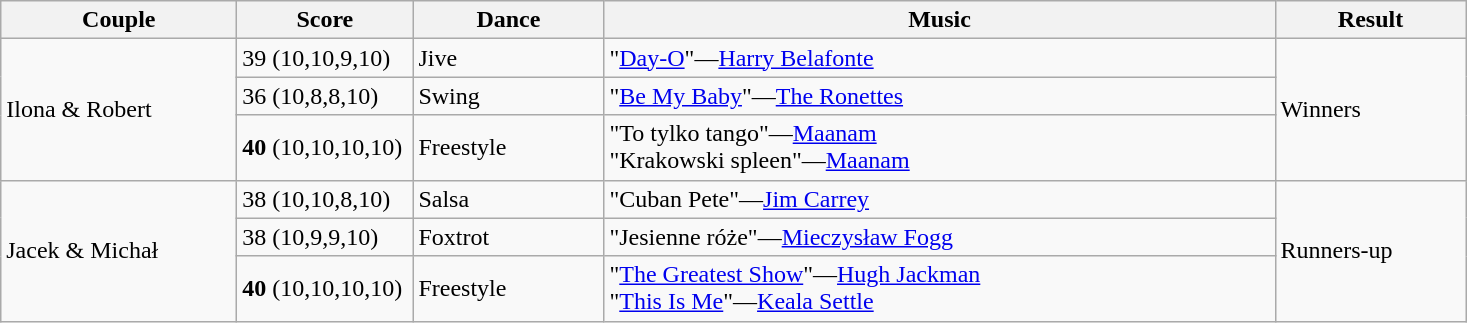<table class="wikitable">
<tr>
<th style="width:150px;">Couple</th>
<th style="width:110px;">Score</th>
<th style="width:120px;">Dance</th>
<th style="width:440px;">Music</th>
<th style="width:120px;">Result</th>
</tr>
<tr>
<td rowspan="3">Ilona & Robert</td>
<td>39 (10,10,9,10)</td>
<td>Jive</td>
<td>"<a href='#'>Day-O</a>"—<a href='#'>Harry Belafonte</a></td>
<td rowspan="3">Winners</td>
</tr>
<tr>
<td>36 (10,8,8,10)</td>
<td>Swing</td>
<td>"<a href='#'>Be My Baby</a>"—<a href='#'>The Ronettes</a></td>
</tr>
<tr>
<td><strong>40</strong> (10,10,10,10)</td>
<td>Freestyle</td>
<td>"To tylko tango"—<a href='#'>Maanam</a><br>"Krakowski spleen"—<a href='#'>Maanam</a></td>
</tr>
<tr>
<td rowspan="3">Jacek & Michał</td>
<td>38 (10,10,8,10)</td>
<td>Salsa</td>
<td>"Cuban Pete"—<a href='#'>Jim Carrey</a></td>
<td rowspan="3">Runners-up</td>
</tr>
<tr>
<td>38 (10,9,9,10)</td>
<td>Foxtrot</td>
<td>"Jesienne róże"—<a href='#'>Mieczysław Fogg</a></td>
</tr>
<tr>
<td><strong>40</strong> (10,10,10,10)</td>
<td>Freestyle</td>
<td>"<a href='#'>The Greatest Show</a>"—<a href='#'>Hugh Jackman</a><br>"<a href='#'>This Is Me</a>"—<a href='#'>Keala Settle</a></td>
</tr>
</table>
